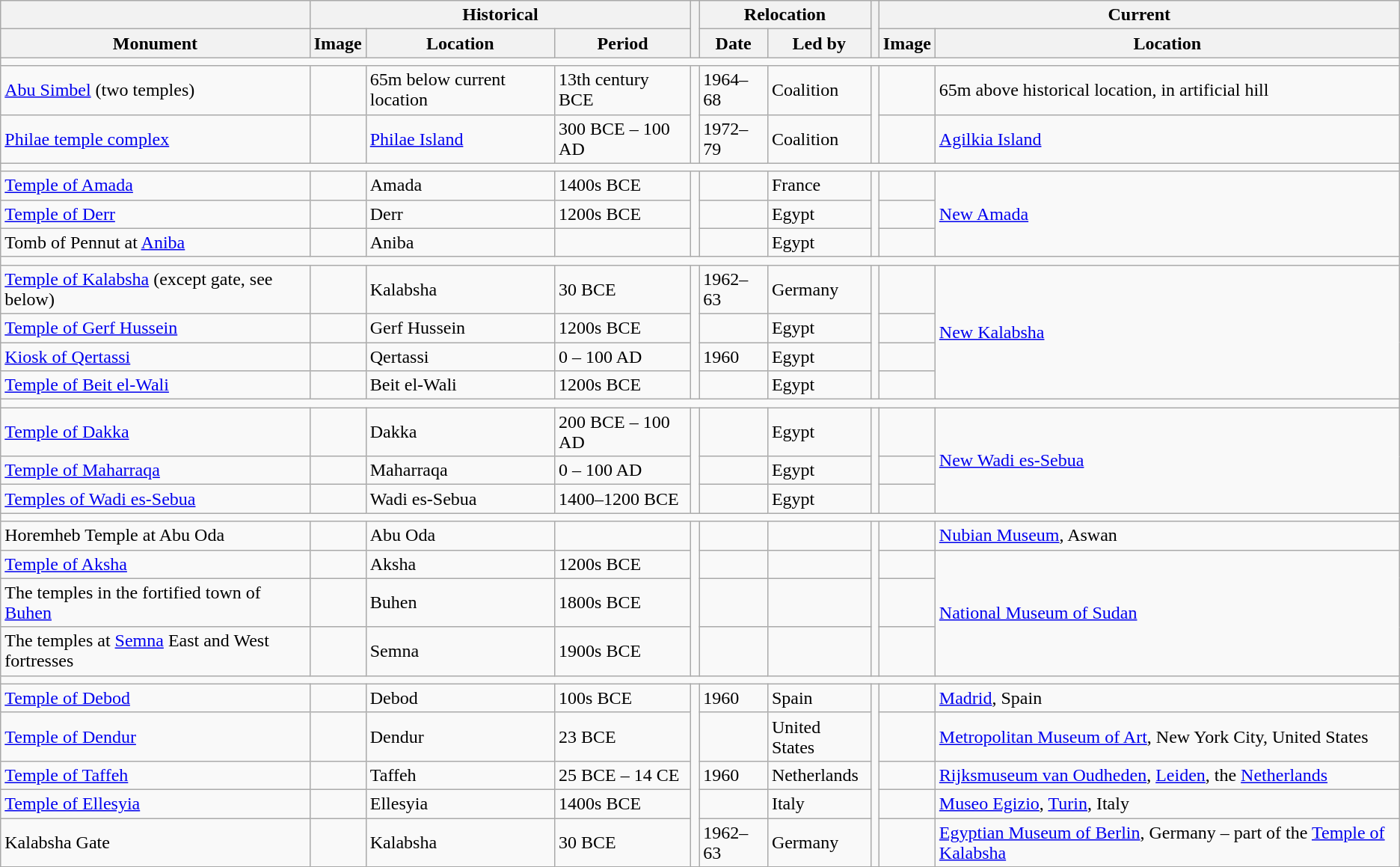<table class="wikitable">
<tr>
<th></th>
<th colspan=3>Historical</th>
<th rowspan="2"></th>
<th colspan="2">Relocation</th>
<th rowspan="2"></th>
<th colspan="2">Current</th>
</tr>
<tr>
<th>Monument</th>
<th>Image</th>
<th>Location</th>
<th>Period</th>
<th>Date</th>
<th>Led by</th>
<th>Image</th>
<th>Location</th>
</tr>
<tr>
<td colspan="10"></td>
</tr>
<tr>
<td><a href='#'>Abu Simbel</a> (two temples)</td>
<td></td>
<td>65m below current location</td>
<td>13th century BCE</td>
<td rowspan="2"></td>
<td>1964–68</td>
<td>Coalition</td>
<td rowspan="2"></td>
<td></td>
<td>65m above historical location, in artificial hill</td>
</tr>
<tr>
<td><a href='#'>Philae temple complex</a></td>
<td></td>
<td><a href='#'>Philae Island</a></td>
<td>300 BCE – 100 AD</td>
<td>1972–79</td>
<td>Coalition</td>
<td></td>
<td><a href='#'>Agilkia Island</a></td>
</tr>
<tr>
<td colspan="10"></td>
</tr>
<tr>
<td><a href='#'>Temple of Amada</a></td>
<td></td>
<td>Amada</td>
<td>1400s BCE</td>
<td rowspan="3"></td>
<td></td>
<td>France</td>
<td rowspan="3"></td>
<td></td>
<td rowspan="3"><a href='#'>New Amada</a></td>
</tr>
<tr>
<td><a href='#'>Temple of Derr</a></td>
<td></td>
<td>Derr</td>
<td>1200s BCE</td>
<td></td>
<td>Egypt</td>
<td></td>
</tr>
<tr>
<td>Tomb of Pennut at <a href='#'>Aniba</a></td>
<td></td>
<td>Aniba</td>
<td></td>
<td></td>
<td>Egypt</td>
<td></td>
</tr>
<tr>
<td colspan="10"></td>
</tr>
<tr>
<td><a href='#'>Temple of Kalabsha</a> (except gate, see below)</td>
<td></td>
<td>Kalabsha</td>
<td>30 BCE</td>
<td rowspan="4"></td>
<td>1962–63</td>
<td>Germany</td>
<td rowspan="4"></td>
<td></td>
<td rowspan="4"><a href='#'>New Kalabsha</a></td>
</tr>
<tr>
<td><a href='#'>Temple of Gerf Hussein</a></td>
<td></td>
<td>Gerf Hussein</td>
<td>1200s BCE</td>
<td></td>
<td>Egypt</td>
<td></td>
</tr>
<tr>
<td><a href='#'>Kiosk of Qertassi</a></td>
<td></td>
<td>Qertassi</td>
<td>0 – 100 AD</td>
<td>1960</td>
<td>Egypt</td>
<td></td>
</tr>
<tr>
<td><a href='#'>Temple of Beit el-Wali</a></td>
<td></td>
<td>Beit el-Wali</td>
<td>1200s BCE</td>
<td></td>
<td>Egypt</td>
<td></td>
</tr>
<tr>
<td colspan="10"></td>
</tr>
<tr>
<td><a href='#'>Temple of Dakka</a></td>
<td></td>
<td>Dakka</td>
<td>200 BCE – 100 AD</td>
<td rowspan="3"></td>
<td></td>
<td>Egypt</td>
<td rowspan="3"></td>
<td></td>
<td rowspan="3"><a href='#'>New Wadi es-Sebua</a></td>
</tr>
<tr>
<td><a href='#'>Temple of Maharraqa</a></td>
<td></td>
<td>Maharraqa</td>
<td>0 – 100 AD</td>
<td></td>
<td>Egypt</td>
<td></td>
</tr>
<tr>
<td><a href='#'>Temples of Wadi es-Sebua</a></td>
<td></td>
<td>Wadi es-Sebua</td>
<td>1400–1200 BCE</td>
<td></td>
<td>Egypt</td>
<td></td>
</tr>
<tr>
<td colspan="10"></td>
</tr>
<tr>
<td>Horemheb Temple at Abu Oda</td>
<td></td>
<td>Abu Oda</td>
<td></td>
<td rowspan="4"></td>
<td></td>
<td></td>
<td rowspan="4"></td>
<td></td>
<td><a href='#'>Nubian Museum</a>, Aswan</td>
</tr>
<tr>
<td><a href='#'>Temple of Aksha</a></td>
<td></td>
<td>Aksha</td>
<td>1200s BCE</td>
<td></td>
<td></td>
<td></td>
<td rowspan="3"><a href='#'>National Museum of Sudan</a></td>
</tr>
<tr>
<td>The temples in the fortified town of <a href='#'>Buhen</a></td>
<td></td>
<td>Buhen</td>
<td>1800s BCE</td>
<td></td>
<td></td>
<td></td>
</tr>
<tr>
<td>The temples at <a href='#'>Semna</a> East and West fortresses</td>
<td></td>
<td>Semna</td>
<td>1900s BCE</td>
<td></td>
<td></td>
<td></td>
</tr>
<tr>
<td colspan="10"></td>
</tr>
<tr>
<td><a href='#'>Temple of Debod</a></td>
<td></td>
<td>Debod</td>
<td>100s BCE</td>
<td rowspan="5"></td>
<td>1960</td>
<td>Spain</td>
<td rowspan="5"></td>
<td></td>
<td><a href='#'>Madrid</a>, Spain</td>
</tr>
<tr>
<td><a href='#'>Temple of Dendur</a></td>
<td></td>
<td>Dendur</td>
<td>23 BCE</td>
<td></td>
<td>United States</td>
<td></td>
<td><a href='#'>Metropolitan Museum of Art</a>, New York City, United States</td>
</tr>
<tr>
<td><a href='#'>Temple of Taffeh</a></td>
<td></td>
<td>Taffeh</td>
<td>25 BCE – 14 CE</td>
<td>1960</td>
<td>Netherlands</td>
<td></td>
<td><a href='#'>Rijksmuseum van Oudheden</a>, <a href='#'>Leiden</a>, the <a href='#'>Netherlands</a></td>
</tr>
<tr>
<td><a href='#'>Temple of Ellesyia</a></td>
<td></td>
<td>Ellesyia</td>
<td>1400s BCE</td>
<td></td>
<td>Italy</td>
<td></td>
<td><a href='#'>Museo Egizio</a>, <a href='#'>Turin</a>, Italy</td>
</tr>
<tr>
<td>Kalabsha Gate</td>
<td></td>
<td>Kalabsha</td>
<td>30 BCE</td>
<td>1962–63</td>
<td>Germany</td>
<td></td>
<td><a href='#'>Egyptian Museum of Berlin</a>, Germany – part of the <a href='#'>Temple of Kalabsha</a></td>
</tr>
</table>
